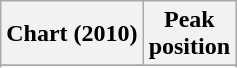<table class="wikitable plainrowheaders" style="text-align:center">
<tr>
<th scope="col">Chart (2010)</th>
<th scope="col">Peak<br>position</th>
</tr>
<tr>
</tr>
<tr>
</tr>
<tr>
</tr>
</table>
